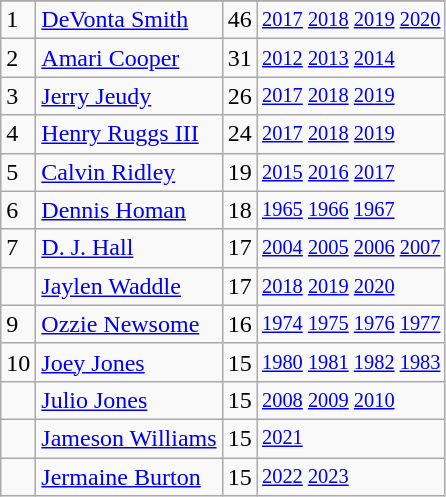<table class="wikitable">
<tr>
</tr>
<tr>
<td>1</td>
<td><a href='#'>DeVonta Smith</a></td>
<td>46</td>
<td style="font-size:85%;"><a href='#'>2017</a> <a href='#'>2018</a> <a href='#'>2019</a> <a href='#'>2020</a></td>
</tr>
<tr>
<td>2</td>
<td><a href='#'>Amari Cooper</a></td>
<td>31</td>
<td style="font-size:85%;"><a href='#'>2012</a> <a href='#'>2013</a> <a href='#'>2014</a></td>
</tr>
<tr>
<td>3</td>
<td><a href='#'>Jerry Jeudy</a></td>
<td>26</td>
<td style="font-size:85%;"><a href='#'>2017</a> <a href='#'>2018</a> <a href='#'>2019</a></td>
</tr>
<tr>
<td>4</td>
<td><a href='#'>Henry Ruggs III</a></td>
<td>24</td>
<td style="font-size:85%;"><a href='#'>2017</a> <a href='#'>2018</a> <a href='#'>2019</a></td>
</tr>
<tr>
<td>5</td>
<td><a href='#'>Calvin Ridley</a></td>
<td>19</td>
<td style="font-size:85%;"><a href='#'>2015</a> <a href='#'>2016</a> <a href='#'>2017</a></td>
</tr>
<tr>
<td>6</td>
<td><a href='#'>Dennis Homan</a></td>
<td>18</td>
<td style="font-size:85%;"><a href='#'>1965</a> <a href='#'>1966</a> <a href='#'>1967</a></td>
</tr>
<tr>
<td>7</td>
<td><a href='#'>D. J. Hall</a></td>
<td>17</td>
<td style="font-size:85%;"><a href='#'>2004</a> <a href='#'>2005</a> <a href='#'>2006</a> <a href='#'>2007</a></td>
</tr>
<tr>
<td></td>
<td><a href='#'>Jaylen Waddle</a></td>
<td>17</td>
<td style="font-size:85%;"><a href='#'>2018</a> <a href='#'>2019</a> <a href='#'>2020</a></td>
</tr>
<tr>
<td>9</td>
<td><a href='#'>Ozzie Newsome</a></td>
<td>16</td>
<td style="font-size:85%;"><a href='#'>1974</a> <a href='#'>1975</a> <a href='#'>1976</a> <a href='#'>1977</a></td>
</tr>
<tr>
<td>10</td>
<td><a href='#'>Joey Jones</a></td>
<td>15</td>
<td style="font-size:85%;"><a href='#'>1980</a> <a href='#'>1981</a> <a href='#'>1982</a> <a href='#'>1983</a></td>
</tr>
<tr>
<td></td>
<td><a href='#'>Julio Jones</a></td>
<td>15</td>
<td style="font-size:85%;"><a href='#'>2008</a> <a href='#'>2009</a> <a href='#'>2010</a></td>
</tr>
<tr>
<td></td>
<td><a href='#'>Jameson Williams</a></td>
<td>15</td>
<td style="font-size:85%;"><a href='#'>2021</a></td>
</tr>
<tr>
<td></td>
<td><a href='#'>Jermaine Burton</a></td>
<td>15</td>
<td style="font-size:85%;"><a href='#'>2022</a> <a href='#'>2023</a></td>
</tr>
</table>
